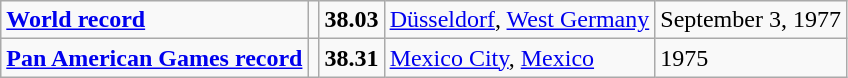<table class="wikitable">
<tr>
<td><strong><a href='#'>World record</a></strong></td>
<td></td>
<td><strong>38.03</strong></td>
<td><a href='#'>Düsseldorf</a>, <a href='#'>West Germany</a></td>
<td>September 3, 1977</td>
</tr>
<tr>
<td><strong><a href='#'>Pan American Games record</a></strong></td>
<td></td>
<td><strong>38.31</strong></td>
<td><a href='#'>Mexico City</a>, <a href='#'>Mexico</a></td>
<td>1975</td>
</tr>
</table>
